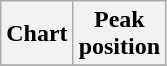<table class="wikitable sortable plainrowheaders" style="text-align:center;" border="1">
<tr>
<th scope="col">Chart</th>
<th scope="col">Peak<br>position</th>
</tr>
<tr>
</tr>
</table>
